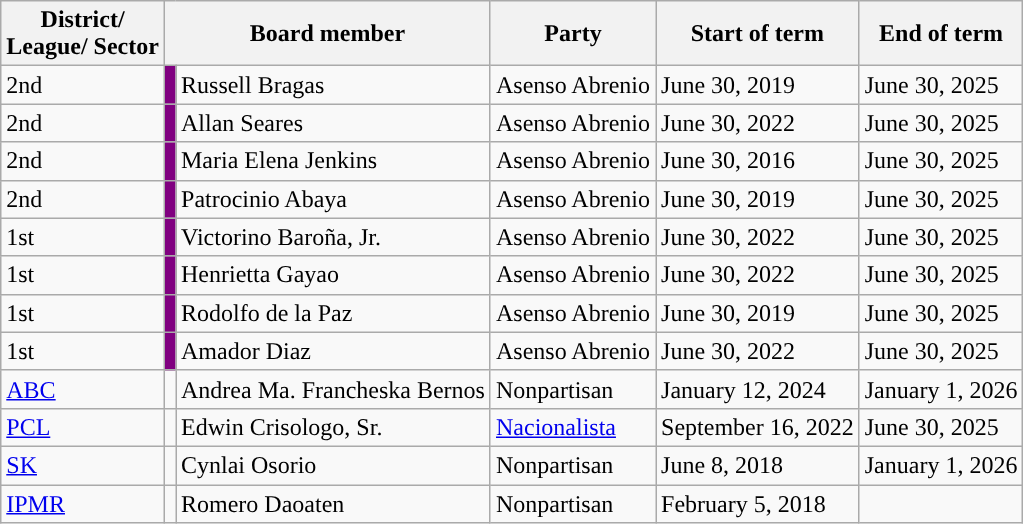<table class="wikitable">
<tr>
<th>District/<br>League/
Sector</th>
<th colspan="2">Board member</th>
<th>Party</th>
<th>Start of term</th>
<th>End of term</th>
</tr>
<tr>
<td>2nd</td>
<td bgcolor=#800080></td>
<td>Russell Bragas</td>
<td>Asenso Abrenio</td>
<td>June 30, 2019</td>
<td>June 30, 2025</td>
</tr>
<tr>
<td>2nd</td>
<td bgcolor=#800080></td>
<td>Allan Seares</td>
<td>Asenso Abrenio</td>
<td>June 30, 2022</td>
<td>June 30, 2025</td>
</tr>
<tr>
<td>2nd</td>
<td bgcolor=#800080></td>
<td>Maria Elena Jenkins</td>
<td>Asenso Abrenio</td>
<td>June 30, 2016</td>
<td>June 30, 2025</td>
</tr>
<tr>
<td>2nd</td>
<td bgcolor=#800080></td>
<td>Patrocinio Abaya</td>
<td>Asenso Abrenio</td>
<td>June 30, 2019</td>
<td>June 30, 2025</td>
</tr>
<tr>
<td>1st</td>
<td bgcolor=#800080></td>
<td>Victorino Baroña, Jr.</td>
<td>Asenso Abrenio</td>
<td>June 30, 2022</td>
<td>June 30, 2025</td>
</tr>
<tr>
<td>1st</td>
<td bgcolor=#800080></td>
<td>Henrietta Gayao</td>
<td>Asenso Abrenio</td>
<td>June 30, 2022</td>
<td>June 30, 2025</td>
</tr>
<tr>
<td>1st</td>
<td bgcolor=#800080></td>
<td>Rodolfo de la Paz</td>
<td>Asenso Abrenio</td>
<td>June 30, 2019</td>
<td>June 30, 2025</td>
</tr>
<tr>
<td>1st</td>
<td bgcolor=#800080></td>
<td>Amador Diaz</td>
<td>Asenso Abrenio</td>
<td>June 30, 2022</td>
<td>June 30, 2025</td>
</tr>
<tr>
<td><a href='#'>ABC</a></td>
<td></td>
<td>Andrea Ma. Francheska Bernos</td>
<td>Nonpartisan</td>
<td>January 12, 2024</td>
<td>January 1, 2026</td>
</tr>
<tr>
<td><a href='#'>PCL</a></td>
<td></td>
<td>Edwin Crisologo, Sr.</td>
<td><a href='#'>Nacionalista</a></td>
<td>September 16, 2022</td>
<td>June 30, 2025</td>
</tr>
<tr>
<td><a href='#'>SK</a></td>
<td></td>
<td>Cynlai Osorio</td>
<td>Nonpartisan</td>
<td>June 8, 2018</td>
<td>January 1, 2026</td>
</tr>
<tr>
<td><a href='#'>IPMR</a></td>
<td></td>
<td>Romero Daoaten</td>
<td>Nonpartisan</td>
<td>February 5, 2018</td>
<td></td>
</tr>
</table>
